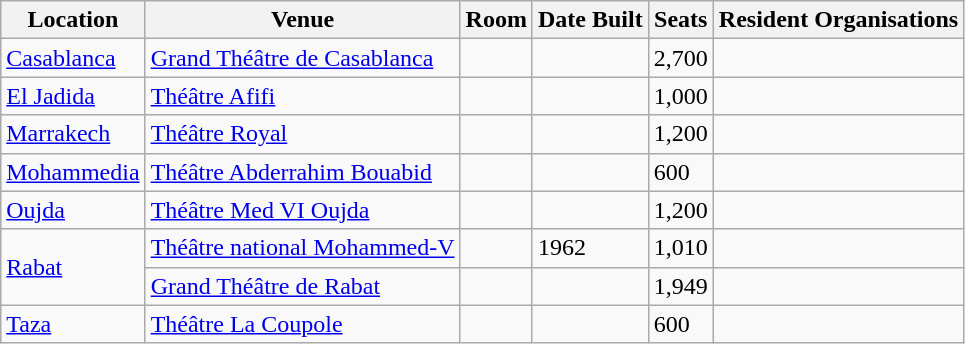<table class="wikitable">
<tr>
<th>Location</th>
<th>Venue</th>
<th>Room</th>
<th>Date Built</th>
<th>Seats</th>
<th>Resident Organisations</th>
</tr>
<tr>
<td><a href='#'>Casablanca</a></td>
<td><a href='#'>Grand Théâtre de Casablanca</a></td>
<td></td>
<td></td>
<td>2,700</td>
<td></td>
</tr>
<tr>
<td><a href='#'>El Jadida</a></td>
<td><a href='#'>Théâtre Afifi</a></td>
<td></td>
<td></td>
<td>1,000</td>
<td></td>
</tr>
<tr>
<td><a href='#'>Marrakech</a></td>
<td><a href='#'>Théâtre Royal</a></td>
<td></td>
<td></td>
<td>1,200</td>
<td></td>
</tr>
<tr>
<td><a href='#'>Mohammedia</a></td>
<td><a href='#'>Théâtre Abderrahim Bouabid</a></td>
<td></td>
<td></td>
<td>600</td>
<td></td>
</tr>
<tr>
<td><a href='#'>Oujda</a></td>
<td><a href='#'>Théâtre Med VI Oujda</a></td>
<td></td>
<td></td>
<td>1,200</td>
<td></td>
</tr>
<tr>
<td rowspan=2><a href='#'>Rabat</a></td>
<td><a href='#'>Théâtre national Mohammed-V</a></td>
<td></td>
<td>1962</td>
<td>1,010</td>
<td></td>
</tr>
<tr>
<td><a href='#'>Grand Théâtre de Rabat</a></td>
<td></td>
<td></td>
<td>1,949</td>
<td></td>
</tr>
<tr>
<td><a href='#'>Taza</a></td>
<td><a href='#'>Théâtre La Coupole</a></td>
<td></td>
<td></td>
<td>600</td>
<td></td>
</tr>
</table>
